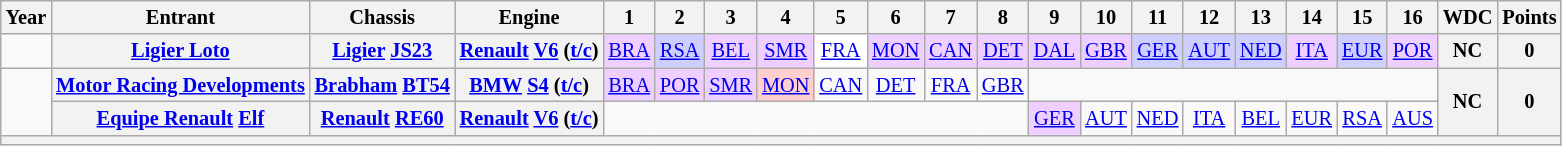<table class="wikitable" style="text-align:center; font-size:85%">
<tr>
<th>Year</th>
<th>Entrant</th>
<th>Chassis</th>
<th>Engine</th>
<th>1</th>
<th>2</th>
<th>3</th>
<th>4</th>
<th>5</th>
<th>6</th>
<th>7</th>
<th>8</th>
<th>9</th>
<th>10</th>
<th>11</th>
<th>12</th>
<th>13</th>
<th>14</th>
<th>15</th>
<th>16</th>
<th>WDC</th>
<th>Points</th>
</tr>
<tr>
<td></td>
<th nowrap><a href='#'>Ligier Loto</a></th>
<th nowrap><a href='#'>Ligier</a> <a href='#'>JS23</a></th>
<th nowrap><a href='#'>Renault</a> <a href='#'>V6</a> (<a href='#'>t/c</a>)</th>
<td style="background:#EFCFFF;"><a href='#'>BRA</a><br></td>
<td style="background:#CFCFFF;"><a href='#'>RSA</a><br></td>
<td style="background:#EFCFFF;"><a href='#'>BEL</a><br></td>
<td style="background:#EFCFFF;"><a href='#'>SMR</a><br></td>
<td style="background:#ffffff;"><a href='#'>FRA</a><br></td>
<td style="background:#EFCFFF;"><a href='#'>MON</a><br></td>
<td style="background:#EFCFFF;"><a href='#'>CAN</a><br></td>
<td style="background:#EFCFFF;"><a href='#'>DET</a><br></td>
<td style="background:#EFCFFF;"><a href='#'>DAL</a><br></td>
<td style="background:#EFCFFF;"><a href='#'>GBR</a><br></td>
<td style="background:#CFCFFF;"><a href='#'>GER</a><br></td>
<td style="background:#CFCFFF;"><a href='#'>AUT</a><br></td>
<td style="background:#CFCFFF;"><a href='#'>NED</a><br></td>
<td style="background:#EFCFFF;"><a href='#'>ITA</a><br></td>
<td style="background:#CFCFFF;"><a href='#'>EUR</a><br></td>
<td style="background:#EFCFFF;"><a href='#'>POR</a><br></td>
<th>NC</th>
<th>0</th>
</tr>
<tr>
<td rowspan=2></td>
<th nowrap><a href='#'>Motor Racing Developments</a></th>
<th nowrap><a href='#'>Brabham</a> <a href='#'>BT54</a></th>
<th nowrap><a href='#'>BMW</a> <a href='#'>S4</a> (<a href='#'>t/c</a>)</th>
<td style="background:#EFCFFF;"><a href='#'>BRA</a><br></td>
<td style="background:#EFCFFF;"><a href='#'>POR</a><br></td>
<td style="background:#EFCFFF;"><a href='#'>SMR</a><br></td>
<td style="background:#FFCFCF;"><a href='#'>MON</a><br></td>
<td><a href='#'>CAN</a></td>
<td><a href='#'>DET</a></td>
<td><a href='#'>FRA</a></td>
<td><a href='#'>GBR</a></td>
<td colspan=8></td>
<th rowspan=2>NC</th>
<th rowspan=2>0</th>
</tr>
<tr>
<th nowrap><a href='#'>Equipe Renault</a> <a href='#'>Elf</a></th>
<th nowrap><a href='#'>Renault</a> <a href='#'>RE60</a></th>
<th nowrap><a href='#'>Renault</a> <a href='#'>V6</a> (<a href='#'>t/c</a>)</th>
<td colspan=8></td>
<td style="background:#EFCFFF;"><a href='#'>GER</a><br></td>
<td><a href='#'>AUT</a></td>
<td><a href='#'>NED</a></td>
<td><a href='#'>ITA</a></td>
<td><a href='#'>BEL</a></td>
<td><a href='#'>EUR</a></td>
<td><a href='#'>RSA</a></td>
<td><a href='#'>AUS</a></td>
</tr>
<tr>
<th colspan="22"></th>
</tr>
</table>
